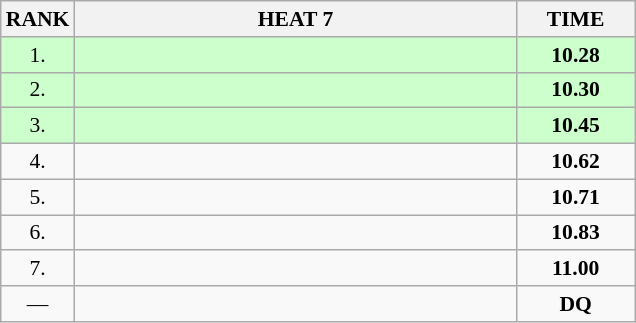<table class="wikitable" style="border-collapse: collapse; font-size: 90%;">
<tr>
<th>RANK</th>
<th style="width: 20em">HEAT 7</th>
<th style="width: 5em">TIME</th>
</tr>
<tr style="background:#ccffcc;">
<td align="center">1.</td>
<td></td>
<td align="center"><strong>10.28</strong></td>
</tr>
<tr style="background:#ccffcc;">
<td align="center">2.</td>
<td></td>
<td align="center"><strong>10.30</strong></td>
</tr>
<tr style="background:#ccffcc;">
<td align="center">3.</td>
<td></td>
<td align="center"><strong>10.45</strong></td>
</tr>
<tr>
<td align="center">4.</td>
<td></td>
<td align="center"><strong>10.62</strong></td>
</tr>
<tr>
<td align="center">5.</td>
<td></td>
<td align="center"><strong>10.71</strong></td>
</tr>
<tr>
<td align="center">6.</td>
<td></td>
<td align="center"><strong>10.83</strong></td>
</tr>
<tr>
<td align="center">7.</td>
<td></td>
<td align="center"><strong>11.00</strong></td>
</tr>
<tr>
<td align="center">—</td>
<td></td>
<td align="center"><strong>DQ</strong></td>
</tr>
</table>
